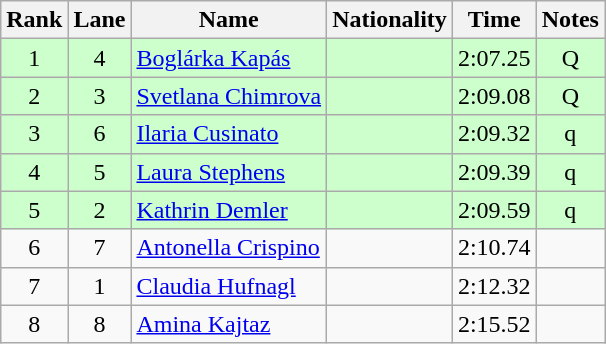<table class="wikitable sortable" style="text-align:center">
<tr>
<th>Rank</th>
<th>Lane</th>
<th>Name</th>
<th>Nationality</th>
<th>Time</th>
<th>Notes</th>
</tr>
<tr bgcolor=ccffcc>
<td>1</td>
<td>4</td>
<td align=left><a href='#'>Boglárka Kapás</a></td>
<td align=left></td>
<td>2:07.25</td>
<td>Q</td>
</tr>
<tr bgcolor=ccffcc>
<td>2</td>
<td>3</td>
<td align=left><a href='#'>Svetlana Chimrova</a></td>
<td align=left></td>
<td>2:09.08</td>
<td>Q</td>
</tr>
<tr bgcolor=ccffcc>
<td>3</td>
<td>6</td>
<td align=left><a href='#'>Ilaria Cusinato</a></td>
<td align=left></td>
<td>2:09.32</td>
<td>q</td>
</tr>
<tr bgcolor=ccffcc>
<td>4</td>
<td>5</td>
<td align=left><a href='#'>Laura Stephens</a></td>
<td align=left></td>
<td>2:09.39</td>
<td>q</td>
</tr>
<tr bgcolor=ccffcc>
<td>5</td>
<td>2</td>
<td align=left><a href='#'>Kathrin Demler</a></td>
<td align=left></td>
<td>2:09.59</td>
<td>q</td>
</tr>
<tr>
<td>6</td>
<td>7</td>
<td align=left><a href='#'>Antonella Crispino</a></td>
<td align=left></td>
<td>2:10.74</td>
<td></td>
</tr>
<tr>
<td>7</td>
<td>1</td>
<td align=left><a href='#'>Claudia Hufnagl</a></td>
<td align=left></td>
<td>2:12.32</td>
<td></td>
</tr>
<tr>
<td>8</td>
<td>8</td>
<td align=left><a href='#'>Amina Kajtaz</a></td>
<td align=left></td>
<td>2:15.52</td>
<td></td>
</tr>
</table>
